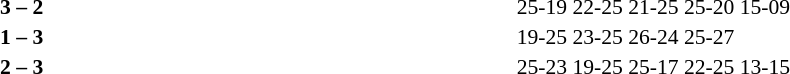<table width=100% cellspacing=1>
<tr>
<th width=20%></th>
<th width=12%></th>
<th width=20%></th>
<th width=33%></th>
<td></td>
</tr>
<tr style=font-size:90%>
<td align=right></td>
<td align=center><strong>3 – 2</strong></td>
<td></td>
<td>25-19 22-25 21-25 25-20 15-09</td>
<td></td>
</tr>
<tr style=font-size:90%>
<td align=right></td>
<td align=center><strong>1 – 3</strong></td>
<td></td>
<td>19-25 23-25 26-24 25-27</td>
<td></td>
</tr>
<tr style=font-size:90%>
<td align=right></td>
<td align=center><strong>2 – 3</strong></td>
<td></td>
<td>25-23 19-25 25-17 22-25 13-15</td>
</tr>
</table>
